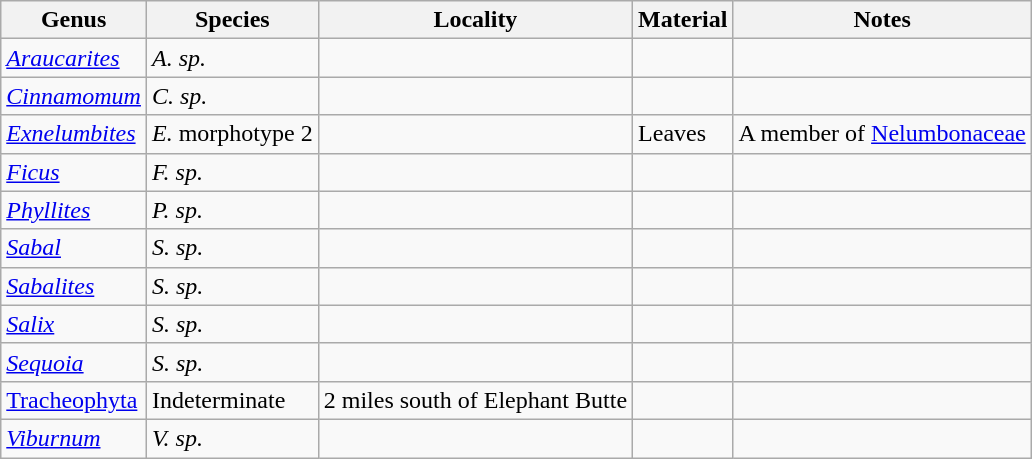<table class="wikitable">
<tr>
<th>Genus</th>
<th>Species</th>
<th>Locality</th>
<th><strong>Material</strong></th>
<th><strong>Notes</strong></th>
</tr>
<tr>
<td><em><a href='#'>Araucarites</a></em></td>
<td><em>A. sp.</em></td>
<td></td>
<td></td>
<td></td>
</tr>
<tr>
<td><em><a href='#'>Cinnamomum</a></em></td>
<td><em>C. sp.</em></td>
<td></td>
<td></td>
<td></td>
</tr>
<tr>
<td><em><a href='#'>Exnelumbites</a></em></td>
<td><em>E.</em> morphotype 2</td>
<td></td>
<td>Leaves</td>
<td>A member of <a href='#'>Nelumbonaceae</a></td>
</tr>
<tr>
<td><em><a href='#'>Ficus</a></em></td>
<td><em>F. sp.</em></td>
<td></td>
<td></td>
<td></td>
</tr>
<tr>
<td><em><a href='#'>Phyllites</a></em></td>
<td><em>P. sp.</em></td>
<td></td>
<td></td>
<td></td>
</tr>
<tr>
<td><em><a href='#'>Sabal</a></em></td>
<td><em>S. sp.</em></td>
<td></td>
<td></td>
<td></td>
</tr>
<tr>
<td><em><a href='#'>Sabalites</a></em></td>
<td><em>S. sp.</em></td>
<td></td>
<td></td>
<td></td>
</tr>
<tr>
<td><a href='#'><em>Salix</em></a></td>
<td><em>S. sp.</em></td>
<td></td>
<td></td>
<td></td>
</tr>
<tr>
<td><em><a href='#'>Sequoia</a></em></td>
<td><em>S. sp.</em></td>
<td></td>
<td></td>
<td></td>
</tr>
<tr>
<td><a href='#'>Tracheophyta</a></td>
<td>Indeterminate</td>
<td>2 miles south of Elephant Butte</td>
<td></td>
<td></td>
</tr>
<tr>
<td><em><a href='#'>Viburnum</a></em></td>
<td><em>V. sp.</em></td>
<td></td>
<td></td>
<td></td>
</tr>
</table>
